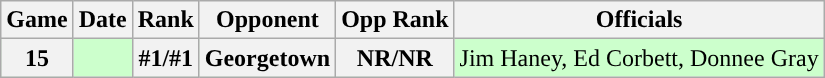<table class="wikitable">
<tr>
<th>Game</th>
<th>Date</th>
<th>Rank</th>
<th>Opponent</th>
<th>Opp Rank</th>
<th>Officials</th>
</tr>
<tr align="center" bgcolor="#ccffcc">
<th>15</th>
<td></td>
<th>#1/#1</th>
<th>Georgetown</th>
<th>NR/NR</th>
<td>Jim Haney, Ed Corbett, Donnee Gray</td>
</tr>
</table>
